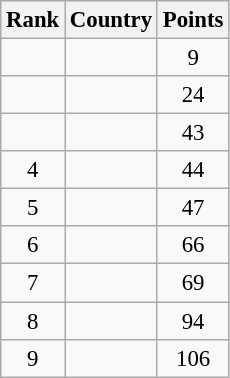<table class="wikitable sortable" style=" text-align:center; font-size:95%;">
<tr>
<th>Rank</th>
<th>Country</th>
<th>Points</th>
</tr>
<tr>
<td></td>
<td align=left></td>
<td>9</td>
</tr>
<tr>
<td></td>
<td align=left></td>
<td>24</td>
</tr>
<tr>
<td></td>
<td align=left></td>
<td>43</td>
</tr>
<tr>
<td>4</td>
<td align=left></td>
<td>44</td>
</tr>
<tr>
<td>5</td>
<td align=left></td>
<td>47</td>
</tr>
<tr>
<td>6</td>
<td align=left></td>
<td>66</td>
</tr>
<tr>
<td>7</td>
<td align=left></td>
<td>69</td>
</tr>
<tr>
<td>8</td>
<td align=left></td>
<td>94</td>
</tr>
<tr>
<td>9</td>
<td align=left></td>
<td>106</td>
</tr>
</table>
